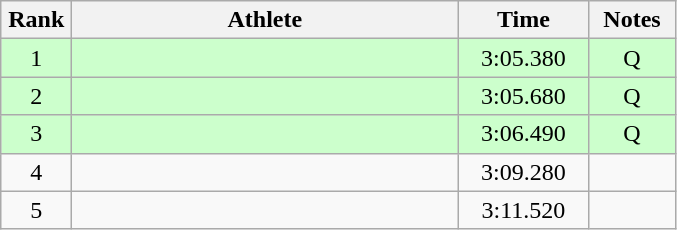<table class=wikitable style="text-align:center">
<tr>
<th width=40>Rank</th>
<th width=250>Athlete</th>
<th width=80>Time</th>
<th width=50>Notes</th>
</tr>
<tr bgcolor="ccffcc">
<td>1</td>
<td align=left></td>
<td>3:05.380</td>
<td>Q</td>
</tr>
<tr bgcolor="ccffcc">
<td>2</td>
<td align=left></td>
<td>3:05.680</td>
<td>Q</td>
</tr>
<tr bgcolor="ccffcc">
<td>3</td>
<td align=left></td>
<td>3:06.490</td>
<td>Q</td>
</tr>
<tr>
<td>4</td>
<td align=left></td>
<td>3:09.280</td>
<td></td>
</tr>
<tr>
<td>5</td>
<td align=left></td>
<td>3:11.520</td>
<td></td>
</tr>
</table>
